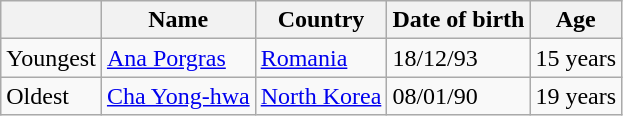<table class="wikitable">
<tr>
<th></th>
<th>Name</th>
<th>Country</th>
<th>Date of birth</th>
<th>Age</th>
</tr>
<tr>
<td>Youngest</td>
<td><a href='#'>Ana Porgras</a></td>
<td><a href='#'>Romania</a> </td>
<td>18/12/93</td>
<td>15 years</td>
</tr>
<tr>
<td>Oldest</td>
<td><a href='#'>Cha Yong-hwa</a></td>
<td><a href='#'>North Korea</a> </td>
<td>08/01/90</td>
<td>19 years</td>
</tr>
</table>
